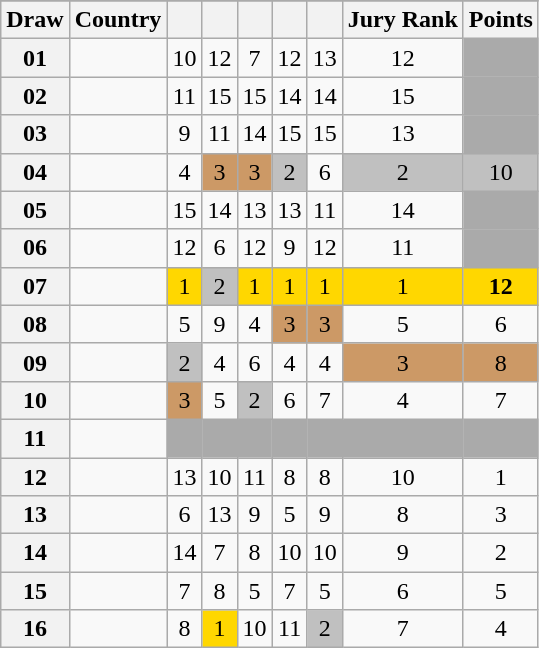<table class="sortable wikitable collapsible plainrowheaders" style="text-align:center;">
<tr>
</tr>
<tr>
<th scope="col">Draw</th>
<th scope="col">Country</th>
<th scope="col"><small></small></th>
<th scope="col"><small></small></th>
<th scope="col"><small></small></th>
<th scope="col"><small></small></th>
<th scope="col"><small></small></th>
<th scope="col">Jury Rank</th>
<th scope="col">Points</th>
</tr>
<tr>
<th scope="row" style="text-align:center;">01</th>
<td style="text-align:left;"></td>
<td>10</td>
<td>12</td>
<td>7</td>
<td>12</td>
<td>13</td>
<td>12</td>
<td style="background:#AAAAAA;"></td>
</tr>
<tr>
<th scope="row" style="text-align:center;">02</th>
<td style="text-align:left;"></td>
<td>11</td>
<td>15</td>
<td>15</td>
<td>14</td>
<td>14</td>
<td>15</td>
<td style="background:#AAAAAA;"></td>
</tr>
<tr>
<th scope="row" style="text-align:center;">03</th>
<td style="text-align:left;"></td>
<td>9</td>
<td>11</td>
<td>14</td>
<td>15</td>
<td>15</td>
<td>13</td>
<td style="background:#AAAAAA;"></td>
</tr>
<tr>
<th scope="row" style="text-align:center;">04</th>
<td style="text-align:left;"></td>
<td>4</td>
<td style="background:#CC9966;">3</td>
<td style="background:#CC9966;">3</td>
<td style="background:silver;">2</td>
<td>6</td>
<td style="background:silver;">2</td>
<td style="background:silver;">10</td>
</tr>
<tr>
<th scope="row" style="text-align:center;">05</th>
<td style="text-align:left;"></td>
<td>15</td>
<td>14</td>
<td>13</td>
<td>13</td>
<td>11</td>
<td>14</td>
<td style="background:#AAAAAA;"></td>
</tr>
<tr>
<th scope="row" style="text-align:center;">06</th>
<td style="text-align:left;"></td>
<td>12</td>
<td>6</td>
<td>12</td>
<td>9</td>
<td>12</td>
<td>11</td>
<td style="background:#AAAAAA;"></td>
</tr>
<tr>
<th scope="row" style="text-align:center;">07</th>
<td style="text-align:left;"></td>
<td style="background:gold;">1</td>
<td style="background:silver;">2</td>
<td style="background:gold;">1</td>
<td style="background:gold;">1</td>
<td style="background:gold;">1</td>
<td style="background:gold;">1</td>
<td style="background:gold;"><strong>12</strong></td>
</tr>
<tr>
<th scope="row" style="text-align:center;">08</th>
<td style="text-align:left;"></td>
<td>5</td>
<td>9</td>
<td>4</td>
<td style="background:#CC9966;">3</td>
<td style="background:#CC9966;">3</td>
<td>5</td>
<td>6</td>
</tr>
<tr>
<th scope="row" style="text-align:center;">09</th>
<td style="text-align:left;"></td>
<td style="background:silver;">2</td>
<td>4</td>
<td>6</td>
<td>4</td>
<td>4</td>
<td style="background:#CC9966;">3</td>
<td style="background:#CC9966;">8</td>
</tr>
<tr>
<th scope="row" style="text-align:center;">10</th>
<td style="text-align:left;"></td>
<td style="background:#CC9966;">3</td>
<td>5</td>
<td style="background:silver;">2</td>
<td>6</td>
<td>7</td>
<td>4</td>
<td>7</td>
</tr>
<tr class="sortbottom">
<th scope="row" style="text-align:center;">11</th>
<td style="text-align:left;"></td>
<td style="background:#AAAAAA;"></td>
<td style="background:#AAAAAA;"></td>
<td style="background:#AAAAAA;"></td>
<td style="background:#AAAAAA;"></td>
<td style="background:#AAAAAA;"></td>
<td style="background:#AAAAAA;"></td>
<td style="background:#AAAAAA;"></td>
</tr>
<tr>
<th scope="row" style="text-align:center;">12</th>
<td style="text-align:left;"></td>
<td>13</td>
<td>10</td>
<td>11</td>
<td>8</td>
<td>8</td>
<td>10</td>
<td>1</td>
</tr>
<tr>
<th scope="row" style="text-align:center;">13</th>
<td style="text-align:left;"></td>
<td>6</td>
<td>13</td>
<td>9</td>
<td>5</td>
<td>9</td>
<td>8</td>
<td>3</td>
</tr>
<tr>
<th scope="row" style="text-align:center;">14</th>
<td style="text-align:left;"></td>
<td>14</td>
<td>7</td>
<td>8</td>
<td>10</td>
<td>10</td>
<td>9</td>
<td>2</td>
</tr>
<tr>
<th scope="row" style="text-align:center;">15</th>
<td style="text-align:left;"></td>
<td>7</td>
<td>8</td>
<td>5</td>
<td>7</td>
<td>5</td>
<td>6</td>
<td>5</td>
</tr>
<tr>
<th scope="row" style="text-align:center;">16</th>
<td style="text-align:left;"></td>
<td>8</td>
<td style="background:gold;">1</td>
<td>10</td>
<td>11</td>
<td style="background:silver;">2</td>
<td>7</td>
<td>4</td>
</tr>
</table>
